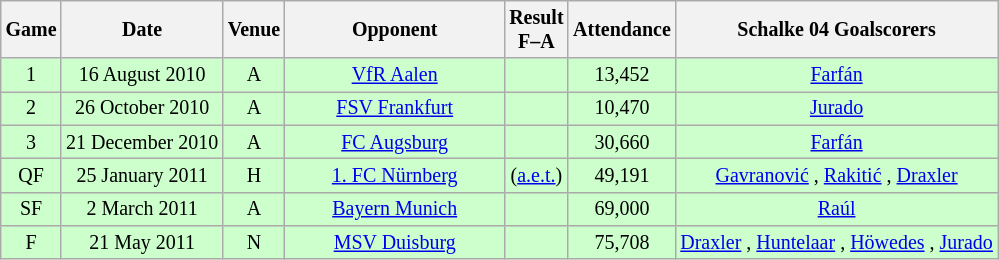<table class="wikitable" style="text-align:center; font-size:smaller;">
<tr>
<th>Game</th>
<th>Date</th>
<th>Venue</th>
<th style="width:140px;">Opponent</th>
<th>Result<br>F–A</th>
<th>Attendance</th>
<th>Schalke 04 Goalscorers</th>
</tr>
<tr style="background:#cfc;">
<td>1</td>
<td>16 August 2010</td>
<td>A</td>
<td><a href='#'>VfR Aalen</a></td>
<td></td>
<td>13,452</td>
<td><a href='#'>Farfán</a> </td>
</tr>
<tr style="background:#cfc;">
<td>2</td>
<td>26 October 2010</td>
<td>A</td>
<td><a href='#'>FSV Frankfurt</a></td>
<td></td>
<td>10,470</td>
<td><a href='#'>Jurado</a> </td>
</tr>
<tr style="background:#cfc;">
<td>3</td>
<td>21 December 2010</td>
<td>A</td>
<td><a href='#'>FC Augsburg</a></td>
<td></td>
<td>30,660</td>
<td><a href='#'>Farfán</a> </td>
</tr>
<tr style="background:#cfc;">
<td>QF</td>
<td>25 January 2011</td>
<td>H</td>
<td><a href='#'>1. FC Nürnberg</a></td>
<td> (<a href='#'>a.e.t.</a>)</td>
<td>49,191</td>
<td><a href='#'>Gavranović</a> , <a href='#'>Rakitić</a> , <a href='#'>Draxler</a> </td>
</tr>
<tr style="background:#cfc;">
<td>SF</td>
<td>2 March 2011</td>
<td>A</td>
<td><a href='#'>Bayern Munich</a></td>
<td></td>
<td>69,000</td>
<td><a href='#'>Raúl</a> </td>
</tr>
<tr style="background:#cfc;">
<td>F</td>
<td>21 May 2011</td>
<td>N</td>
<td><a href='#'>MSV Duisburg</a></td>
<td></td>
<td>75,708</td>
<td><a href='#'>Draxler</a> , <a href='#'>Huntelaar</a> , <a href='#'>Höwedes</a> , <a href='#'>Jurado</a> </td>
</tr>
</table>
